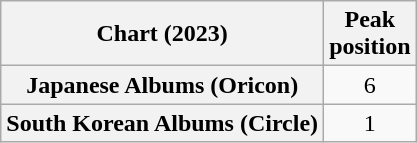<table class="wikitable sortable plainrowheaders" style="text-align:center">
<tr>
<th scope="col">Chart (2023)</th>
<th scope="col">Peak<br>position</th>
</tr>
<tr>
<th scope="row">Japanese Albums (Oricon)</th>
<td>6</td>
</tr>
<tr>
<th scope="row">South Korean Albums (Circle)</th>
<td>1</td>
</tr>
</table>
